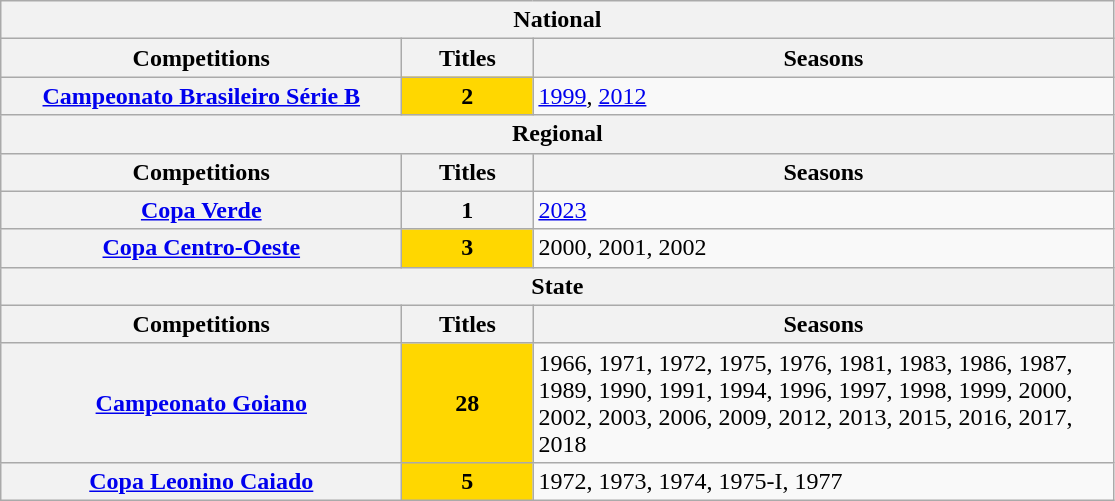<table class="wikitable">
<tr>
<th colspan="3">National</th>
</tr>
<tr>
<th style="width:260px">Competitions</th>
<th style="width:80px">Titles</th>
<th style="width:380px">Seasons</th>
</tr>
<tr>
<th style="text-align:center"><a href='#'>Campeonato Brasileiro Série B</a></th>
<td bgcolor="gold" style="text-align:center"><strong>2</strong></td>
<td align="left"><a href='#'>1999</a>, <a href='#'>2012</a></td>
</tr>
<tr>
<th colspan="3">Regional</th>
</tr>
<tr>
<th>Competitions</th>
<th>Titles</th>
<th>Seasons</th>
</tr>
<tr>
<th><a href='#'>Copa Verde</a></th>
<th style="text-align:center"><strong>1</strong></th>
<td align="left"><a href='#'>2023</a></td>
</tr>
<tr>
<th><a href='#'>Copa Centro-Oeste</a></th>
<td bgcolor="gold" style="text-align:center"><strong>3</strong></td>
<td align="left">2000, 2001, 2002</td>
</tr>
<tr>
<th colspan="3">State</th>
</tr>
<tr>
<th>Competitions</th>
<th>Titles</th>
<th>Seasons</th>
</tr>
<tr>
<th style="text-align:center"><a href='#'>Campeonato Goiano</a></th>
<td bgcolor="gold" style="text-align:center"><strong>28</strong></td>
<td align="left">1966, 1971, 1972, 1975, 1976, 1981, 1983, 1986, 1987, 1989, 1990, 1991, 1994, 1996, 1997, 1998, 1999, 2000, 2002, 2003, 2006, 2009, 2012, 2013, 2015, 2016, 2017, 2018</td>
</tr>
<tr>
<th style="text-align:center"><a href='#'>Copa Leonino Caiado</a></th>
<td bgcolor="gold" style="text-align:center"><strong>5</strong></td>
<td align="left">1972, 1973, 1974, 1975-I, 1977</td>
</tr>
</table>
